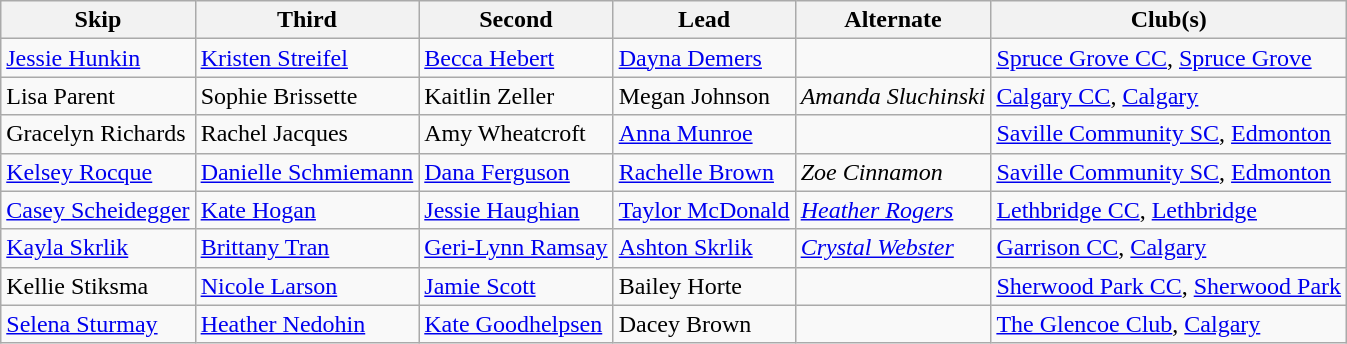<table class="wikitable">
<tr>
<th scope="col">Skip</th>
<th scope="col">Third</th>
<th scope="col">Second</th>
<th scope="col">Lead</th>
<th scope="col">Alternate</th>
<th scope="col">Club(s)</th>
</tr>
<tr>
<td><a href='#'>Jessie Hunkin</a></td>
<td><a href='#'>Kristen Streifel</a></td>
<td><a href='#'>Becca Hebert</a></td>
<td><a href='#'>Dayna Demers</a></td>
<td></td>
<td><a href='#'>Spruce Grove CC</a>, <a href='#'>Spruce Grove</a></td>
</tr>
<tr>
<td>Lisa Parent</td>
<td>Sophie Brissette</td>
<td>Kaitlin Zeller</td>
<td>Megan Johnson</td>
<td><em>Amanda Sluchinski</em></td>
<td><a href='#'>Calgary CC</a>, <a href='#'>Calgary</a></td>
</tr>
<tr>
<td>Gracelyn Richards</td>
<td>Rachel Jacques</td>
<td>Amy Wheatcroft</td>
<td><a href='#'>Anna Munroe</a></td>
<td></td>
<td><a href='#'>Saville Community SC</a>, <a href='#'>Edmonton</a></td>
</tr>
<tr>
<td><a href='#'>Kelsey Rocque</a></td>
<td><a href='#'>Danielle Schmiemann</a></td>
<td><a href='#'>Dana Ferguson</a></td>
<td><a href='#'>Rachelle Brown</a></td>
<td><em>Zoe Cinnamon</em></td>
<td><a href='#'>Saville Community SC</a>, <a href='#'>Edmonton</a></td>
</tr>
<tr>
<td><a href='#'>Casey Scheidegger</a></td>
<td><a href='#'>Kate Hogan</a></td>
<td><a href='#'>Jessie Haughian</a></td>
<td><a href='#'>Taylor McDonald</a></td>
<td><em><a href='#'>Heather Rogers</a></em></td>
<td><a href='#'>Lethbridge CC</a>, <a href='#'>Lethbridge</a></td>
</tr>
<tr>
<td><a href='#'>Kayla Skrlik</a></td>
<td><a href='#'>Brittany Tran</a></td>
<td><a href='#'>Geri-Lynn Ramsay</a></td>
<td><a href='#'>Ashton Skrlik</a></td>
<td><em><a href='#'>Crystal Webster</a></em></td>
<td><a href='#'>Garrison CC</a>, <a href='#'>Calgary</a></td>
</tr>
<tr>
<td>Kellie Stiksma</td>
<td><a href='#'>Nicole Larson</a></td>
<td><a href='#'>Jamie Scott</a></td>
<td>Bailey Horte</td>
<td></td>
<td><a href='#'>Sherwood Park CC</a>, <a href='#'>Sherwood Park</a></td>
</tr>
<tr>
<td><a href='#'>Selena Sturmay</a></td>
<td><a href='#'>Heather Nedohin</a></td>
<td><a href='#'>Kate Goodhelpsen</a></td>
<td>Dacey Brown</td>
<td></td>
<td><a href='#'>The Glencoe Club</a>, <a href='#'>Calgary</a></td>
</tr>
</table>
